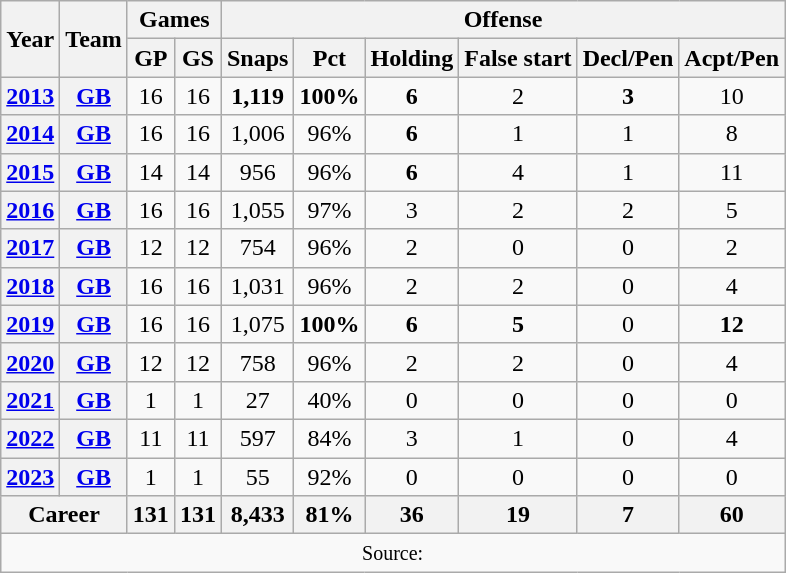<table class="wikitable" style="text-align:center;">
<tr>
<th rowspan="2">Year</th>
<th rowspan="2">Team</th>
<th colspan="2">Games</th>
<th colspan="8">Offense</th>
</tr>
<tr>
<th>GP</th>
<th>GS</th>
<th>Snaps</th>
<th>Pct</th>
<th>Holding</th>
<th>False start</th>
<th>Decl/Pen</th>
<th>Acpt/Pen</th>
</tr>
<tr>
<th><a href='#'>2013</a></th>
<th><a href='#'>GB</a></th>
<td>16</td>
<td>16</td>
<td><strong>1,119</strong></td>
<td><strong>100%</strong></td>
<td><strong>6</strong></td>
<td>2</td>
<td><strong>3</strong></td>
<td>10</td>
</tr>
<tr>
<th><a href='#'>2014</a></th>
<th><a href='#'>GB</a></th>
<td>16</td>
<td>16</td>
<td>1,006</td>
<td>96%</td>
<td><strong>6</strong></td>
<td>1</td>
<td>1</td>
<td>8</td>
</tr>
<tr>
<th><a href='#'>2015</a></th>
<th><a href='#'>GB</a></th>
<td>14</td>
<td>14</td>
<td>956</td>
<td>96%</td>
<td><strong>6</strong></td>
<td>4</td>
<td>1</td>
<td>11</td>
</tr>
<tr>
<th><a href='#'>2016</a></th>
<th><a href='#'>GB</a></th>
<td>16</td>
<td>16</td>
<td>1,055</td>
<td>97%</td>
<td>3</td>
<td>2</td>
<td>2</td>
<td>5</td>
</tr>
<tr>
<th><a href='#'>2017</a></th>
<th><a href='#'>GB</a></th>
<td>12</td>
<td>12</td>
<td>754</td>
<td>96%</td>
<td>2</td>
<td>0</td>
<td>0</td>
<td>2</td>
</tr>
<tr>
<th><a href='#'>2018</a></th>
<th><a href='#'>GB</a></th>
<td>16</td>
<td>16</td>
<td>1,031</td>
<td>96%</td>
<td>2</td>
<td>2</td>
<td>0</td>
<td>4</td>
</tr>
<tr>
<th><a href='#'>2019</a></th>
<th><a href='#'>GB</a></th>
<td>16</td>
<td>16</td>
<td>1,075</td>
<td><strong>100%</strong></td>
<td><strong>6</strong></td>
<td><strong>5</strong></td>
<td>0</td>
<td><strong>12</strong></td>
</tr>
<tr>
<th><a href='#'>2020</a></th>
<th><a href='#'>GB</a></th>
<td>12</td>
<td>12</td>
<td>758</td>
<td>96%</td>
<td>2</td>
<td>2</td>
<td>0</td>
<td>4</td>
</tr>
<tr>
<th><a href='#'>2021</a></th>
<th><a href='#'>GB</a></th>
<td>1</td>
<td>1</td>
<td>27</td>
<td>40%</td>
<td>0</td>
<td>0</td>
<td>0</td>
<td>0</td>
</tr>
<tr>
<th><a href='#'>2022</a></th>
<th><a href='#'>GB</a></th>
<td>11</td>
<td>11</td>
<td>597</td>
<td>84%</td>
<td>3</td>
<td>1</td>
<td>0</td>
<td>4</td>
</tr>
<tr>
<th><a href='#'>2023</a></th>
<th><a href='#'>GB</a></th>
<td>1</td>
<td>1</td>
<td>55</td>
<td>92%</td>
<td>0</td>
<td>0</td>
<td>0</td>
<td>0</td>
</tr>
<tr>
<th colspan="2">Career</th>
<th>131</th>
<th>131</th>
<th>8,433</th>
<th>81%</th>
<th>36</th>
<th>19</th>
<th>7</th>
<th>60</th>
</tr>
<tr>
<td colspan="10"><small>Source: </small></td>
</tr>
</table>
